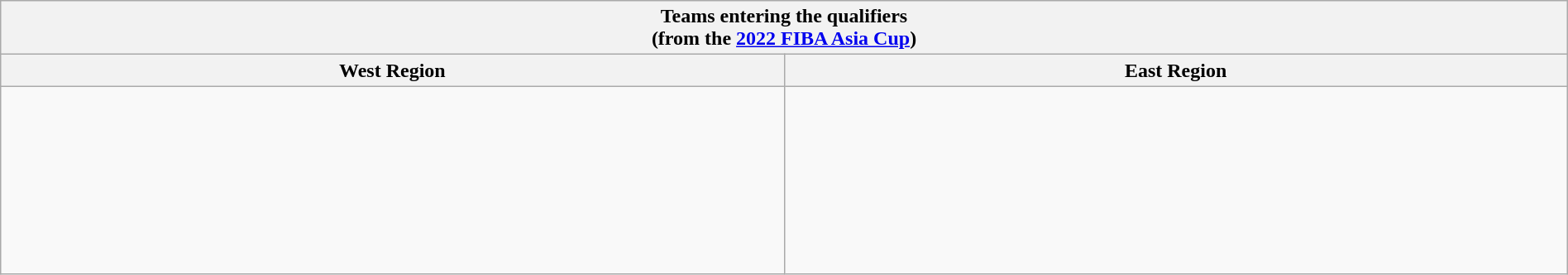<table class="wikitable" style="width:100%;">
<tr>
<th width=30% colspan=2>Teams entering the qualifiers<br>(from the <a href='#'>2022 FIBA Asia Cup</a>)</th>
</tr>
<tr>
<th width=15%>West Region</th>
<th width=15%>East Region</th>
</tr>
<tr>
<td valign=top><br><br>
<br>
<br>
<br>
<br>
<br>
<br>
</td>
<td valign=top><br><br>
<br>
<br>
<br>
<br>
<br>
<br>
</td>
</tr>
</table>
